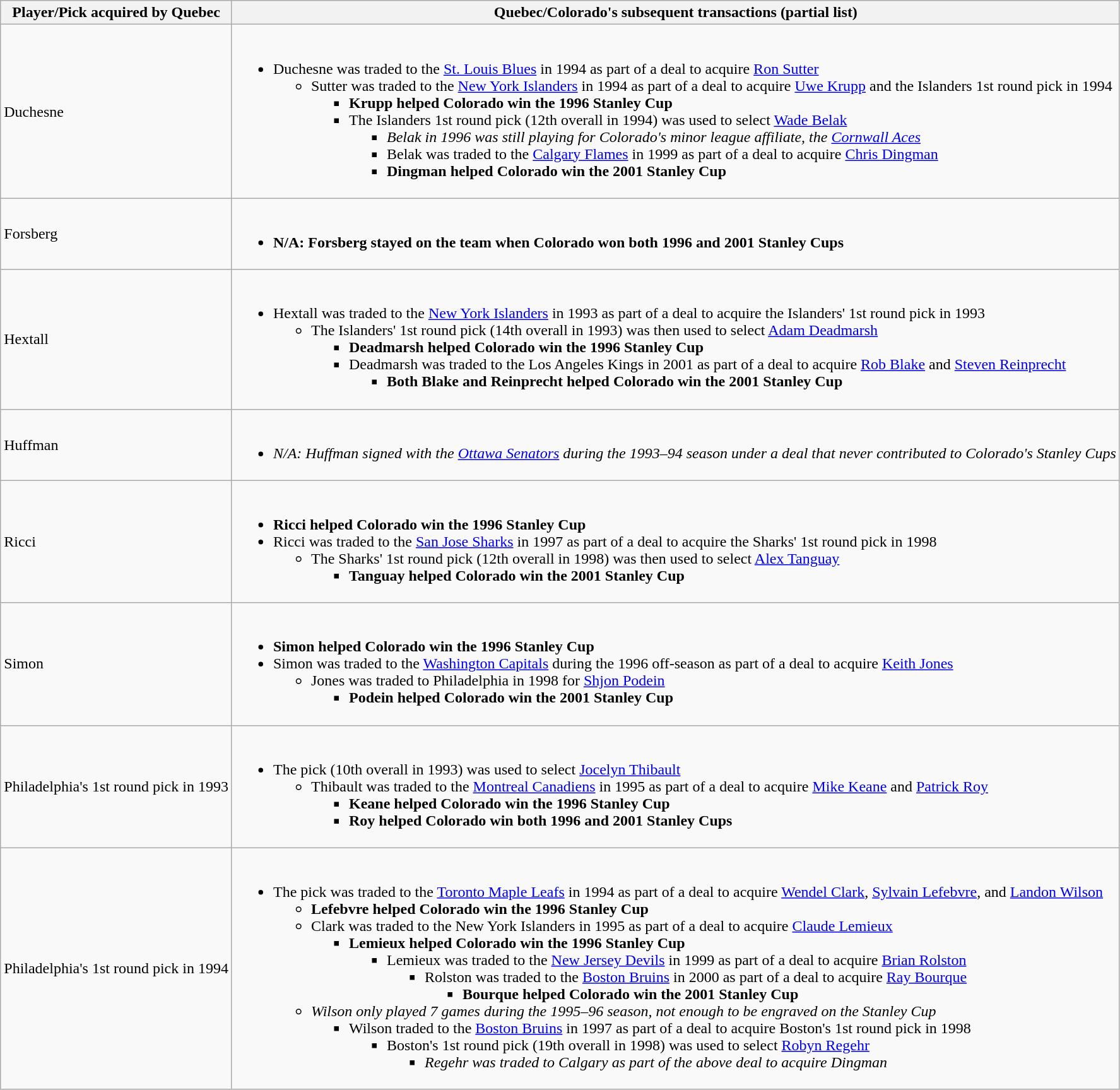<table class="wikitable">
<tr>
<th>Player/Pick acquired by Quebec</th>
<th>Quebec/Colorado's subsequent transactions (partial list)</th>
</tr>
<tr>
<td>Duchesne</td>
<td valign="top"><br><ul><li>Duchesne was traded to the <a href='#'>St. Louis Blues</a> in 1994 as part of a deal to acquire <a href='#'>Ron Sutter</a><ul><li>Sutter was traded to the <a href='#'>New York Islanders</a> in 1994 as part of a deal to acquire <a href='#'>Uwe Krupp</a> and the Islanders 1st round pick in 1994<ul><li><strong>Krupp helped Colorado win the 1996 Stanley Cup</strong></li><li>The Islanders 1st round pick (12th overall in 1994) was used to select <a href='#'>Wade Belak</a><ul><li><em>Belak in 1996 was still playing for Colorado's minor league affiliate, the <a href='#'>Cornwall Aces</a></em></li><li>Belak was traded to the <a href='#'>Calgary Flames</a> in 1999 as part of a deal to acquire <a href='#'>Chris Dingman</a></li><li><strong>Dingman helped Colorado win the 2001 Stanley Cup</strong></li></ul></li></ul></li></ul></li></ul></td>
</tr>
<tr>
<td>Forsberg</td>
<td valign="top"><br><ul><li><strong>N/A: Forsberg stayed on the team when Colorado won both 1996 and 2001 Stanley Cups</strong></li></ul></td>
</tr>
<tr>
<td>Hextall</td>
<td valign="top"><br><ul><li>Hextall was traded to the <a href='#'>New York Islanders</a> in 1993 as part of a deal to acquire the Islanders' 1st round pick in 1993<ul><li>The Islanders' 1st round pick (14th overall in 1993) was then used to select <a href='#'>Adam Deadmarsh</a><ul><li><strong>Deadmarsh helped Colorado win the 1996 Stanley Cup</strong></li><li>Deadmarsh was traded to the Los Angeles Kings in 2001 as part of a deal to acquire <a href='#'>Rob Blake</a> and <a href='#'>Steven Reinprecht</a><ul><li><strong>Both Blake and Reinprecht helped Colorado win the 2001 Stanley Cup</strong></li></ul></li></ul></li></ul></li></ul></td>
</tr>
<tr>
<td>Huffman</td>
<td valign="top"><br><ul><li><em>N/A: Huffman signed with the <a href='#'>Ottawa Senators</a> during the 1993–94 season under a deal that never contributed to Colorado's Stanley Cups</em></li></ul></td>
</tr>
<tr>
<td>Ricci</td>
<td valign="top"><br><ul><li><strong>Ricci helped Colorado win the 1996 Stanley Cup</strong></li><li>Ricci was traded to the <a href='#'>San Jose Sharks</a> in 1997 as part of a deal to acquire the Sharks' 1st round pick in 1998<ul><li>The Sharks' 1st round pick (12th overall in 1998) was then used to select <a href='#'>Alex Tanguay</a><ul><li><strong>Tanguay helped Colorado win the 2001 Stanley Cup</strong></li></ul></li></ul></li></ul></td>
</tr>
<tr>
<td>Simon</td>
<td valign="top"><br><ul><li><strong>Simon helped Colorado win the 1996 Stanley Cup</strong></li><li>Simon was traded to the <a href='#'>Washington Capitals</a> during the 1996 off-season as part of a deal to acquire <a href='#'>Keith Jones</a><ul><li>Jones was traded to Philadelphia in 1998 for <a href='#'>Shjon Podein</a><ul><li><strong>Podein helped Colorado win the 2001 Stanley Cup</strong></li></ul></li></ul></li></ul></td>
</tr>
<tr>
<td>Philadelphia's 1st round pick in 1993</td>
<td valign="top"><br><ul><li>The pick (10th overall in 1993) was used to select <a href='#'>Jocelyn Thibault</a><ul><li>Thibault was traded to the <a href='#'>Montreal Canadiens</a> in 1995 as part of a deal to acquire <a href='#'>Mike Keane</a> and <a href='#'>Patrick Roy</a><ul><li><strong>Keane helped Colorado win the 1996 Stanley Cup</strong></li><li><strong>Roy helped Colorado win both 1996 and 2001 Stanley Cups</strong></li></ul></li></ul></li></ul></td>
</tr>
<tr>
<td>Philadelphia's 1st round pick in 1994</td>
<td valign="top"><br><ul><li>The pick was traded to the <a href='#'>Toronto Maple Leafs</a> in 1994 as part of a deal to acquire <a href='#'>Wendel Clark</a>, <a href='#'>Sylvain Lefebvre</a>, and <a href='#'>Landon Wilson</a><ul><li><strong>Lefebvre helped Colorado win the 1996 Stanley Cup</strong></li><li>Clark was traded to the New York Islanders in 1995 as part of a deal to acquire <a href='#'>Claude Lemieux</a><ul><li><strong>Lemieux helped Colorado win the 1996 Stanley Cup</strong><ul><li>Lemieux was traded to the <a href='#'>New Jersey Devils</a> in 1999 as part of a deal to acquire <a href='#'>Brian Rolston</a><ul><li>Rolston was traded to the <a href='#'>Boston Bruins</a> in 2000 as part of a deal to acquire <a href='#'>Ray Bourque</a><ul><li><strong>Bourque helped Colorado win the 2001 Stanley Cup</strong></li></ul></li></ul></li></ul></li></ul></li><li><em>Wilson only played 7 games during the 1995–96 season, not enough to be engraved on the Stanley Cup</em><ul><li>Wilson traded to the <a href='#'>Boston Bruins</a> in 1997 as part of a deal to acquire Boston's 1st round pick in 1998<ul><li>Boston's 1st round pick (19th overall in 1998) was used to select <a href='#'>Robyn Regehr</a><ul><li><em>Regehr was traded to Calgary as part of the above deal to acquire Dingman</em></li></ul></li></ul></li></ul></li></ul></li></ul></td>
</tr>
</table>
